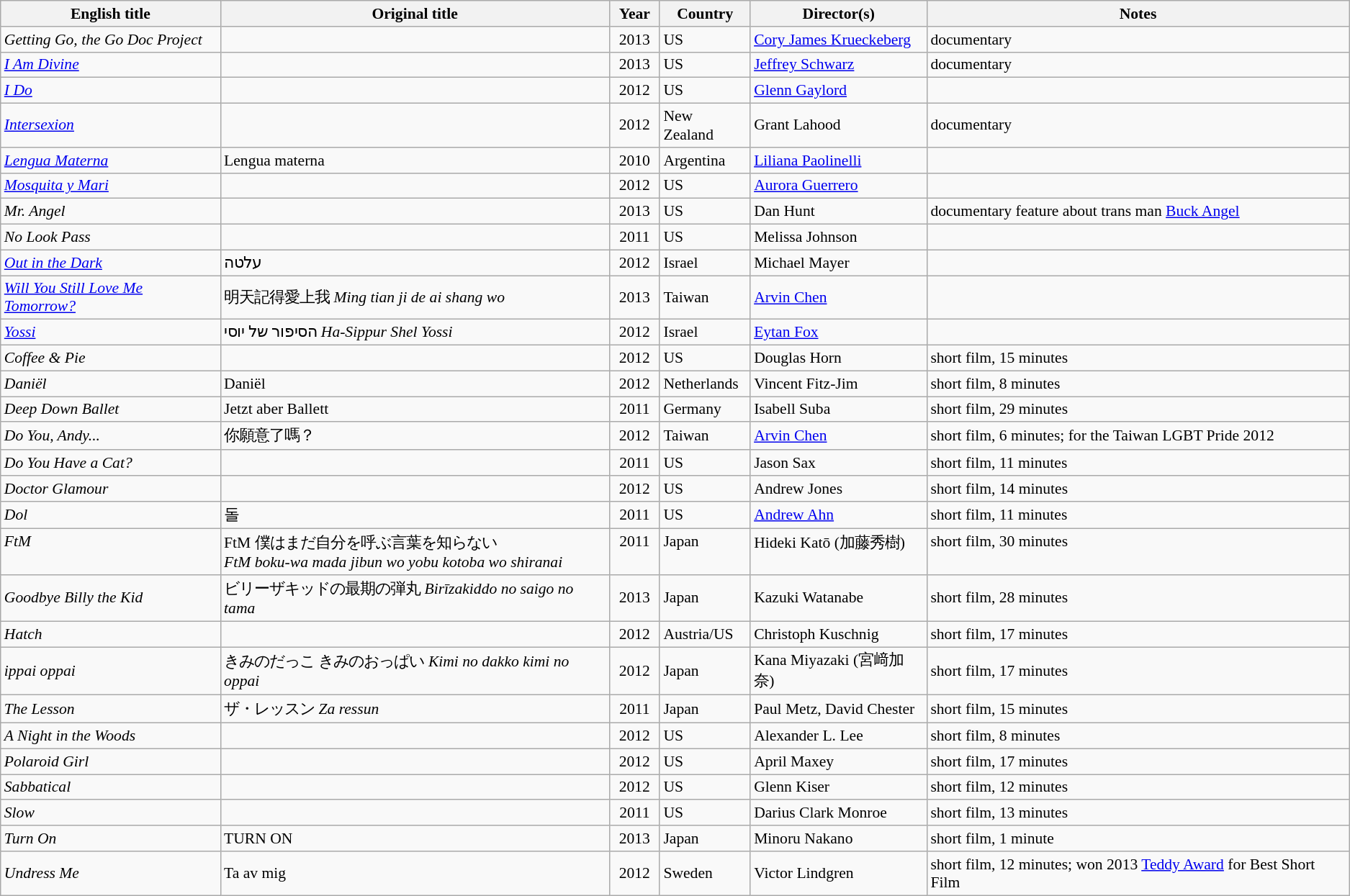<table class="wikitable" style="font-size: 90%;">
<tr>
<th>English title</th>
<th>Original title</th>
<th style="width:40px;">Year</th>
<th>Country</th>
<th>Director(s)</th>
<th>Notes</th>
</tr>
<tr>
<td><em>Getting Go, the Go Doc Project</em></td>
<td></td>
<td style="text-align:center;">2013</td>
<td>US</td>
<td><a href='#'>Cory James Krueckeberg</a></td>
<td>documentary</td>
</tr>
<tr>
<td><em><a href='#'>I Am Divine</a></em></td>
<td></td>
<td style="text-align:center;">2013</td>
<td>US</td>
<td><a href='#'>Jeffrey Schwarz</a></td>
<td>documentary</td>
</tr>
<tr>
<td><em><a href='#'>I Do</a></em></td>
<td></td>
<td style="text-align:center;">2012</td>
<td>US</td>
<td><a href='#'>Glenn Gaylord</a></td>
<td></td>
</tr>
<tr>
<td><em><a href='#'>Intersexion</a></em></td>
<td></td>
<td style="text-align:center;">2012</td>
<td>New Zealand</td>
<td>Grant Lahood</td>
<td>documentary</td>
</tr>
<tr>
<td><em><a href='#'>Lengua Materna</a></em></td>
<td>Lengua materna</td>
<td style="text-align:center;">2010</td>
<td>Argentina</td>
<td><a href='#'>Liliana Paolinelli</a></td>
<td></td>
</tr>
<tr>
<td><em><a href='#'>Mosquita y Mari</a></em></td>
<td></td>
<td style="text-align:center;">2012</td>
<td>US</td>
<td><a href='#'>Aurora Guerrero</a></td>
<td></td>
</tr>
<tr>
<td><em>Mr. Angel</em></td>
<td></td>
<td style="text-align:center;">2013</td>
<td>US</td>
<td>Dan Hunt</td>
<td>documentary feature about trans man <a href='#'>Buck Angel</a></td>
</tr>
<tr>
<td><em>No Look Pass</em></td>
<td></td>
<td style="text-align:center;">2011</td>
<td>US</td>
<td>Melissa Johnson</td>
<td></td>
</tr>
<tr>
<td><em><a href='#'>Out in the Dark</a></em></td>
<td>עלטה</td>
<td style="text-align:center;">2012</td>
<td>Israel</td>
<td>Michael Mayer</td>
<td></td>
</tr>
<tr>
<td><em><a href='#'>Will You Still Love Me Tomorrow?</a></em></td>
<td>明天記得愛上我 <em>Ming tian ji de ai shang wo</em></td>
<td style="text-align:center;">2013</td>
<td>Taiwan</td>
<td><a href='#'>Arvin Chen</a></td>
<td></td>
</tr>
<tr>
<td><em><a href='#'>Yossi</a></em></td>
<td>הסיפור של יוסי <em>Ha-Sippur Shel Yossi</em></td>
<td style="text-align:center;">2012</td>
<td>Israel</td>
<td><a href='#'>Eytan Fox</a></td>
<td></td>
</tr>
<tr>
<td><em>Coffee & Pie</em></td>
<td></td>
<td style="text-align:center;">2012</td>
<td>US</td>
<td>Douglas Horn</td>
<td>short film, 15 minutes</td>
</tr>
<tr>
<td><em>Daniël</em></td>
<td>Daniël</td>
<td style="text-align:center;">2012</td>
<td>Netherlands</td>
<td>Vincent Fitz-Jim</td>
<td>short film, 8 minutes</td>
</tr>
<tr>
<td><em>Deep Down Ballet</em></td>
<td>Jetzt aber Ballett</td>
<td style="text-align:center;">2011</td>
<td>Germany</td>
<td>Isabell Suba</td>
<td>short film, 29 minutes</td>
</tr>
<tr>
<td><em>Do You, Andy...</em></td>
<td>你願意了嗎？</td>
<td style="text-align:center;">2012</td>
<td>Taiwan</td>
<td><a href='#'>Arvin Chen</a></td>
<td>short film, 6 minutes; for the Taiwan LGBT Pride 2012</td>
</tr>
<tr>
<td><em>Do You Have a Cat?</em></td>
<td></td>
<td style="text-align:center;">2011</td>
<td>US</td>
<td>Jason Sax</td>
<td>short film, 11 minutes</td>
</tr>
<tr>
<td><em>Doctor Glamour</em></td>
<td></td>
<td style="text-align:center;">2012</td>
<td>US</td>
<td>Andrew Jones</td>
<td>short film, 14 minutes</td>
</tr>
<tr>
<td><em>Dol</em></td>
<td>돌</td>
<td style="text-align:center;">2011</td>
<td>US</td>
<td><a href='#'>Andrew Ahn</a></td>
<td>short film, 11 minutes</td>
</tr>
<tr valign="top">
<td><em>FtM</em></td>
<td>FtM 僕はまだ自分を呼ぶ言葉を知らない <br> <em>FtM boku-wa mada jibun wo yobu kotoba wo shiranai</em></td>
<td style="text-align:center;">2011</td>
<td>Japan</td>
<td>Hideki Katō (加藤秀樹)</td>
<td>short film, 30 minutes</td>
</tr>
<tr>
<td><em>Goodbye Billy the Kid</em></td>
<td>ビリーザキッドの最期の弾丸 <em>Birīzakiddo no saigo no tama</em></td>
<td style="text-align:center;">2013</td>
<td>Japan</td>
<td>Kazuki Watanabe</td>
<td>short film, 28 minutes</td>
</tr>
<tr>
<td><em>Hatch</em></td>
<td></td>
<td style="text-align:center;">2012</td>
<td>Austria/US</td>
<td>Christoph Kuschnig</td>
<td>short film, 17 minutes</td>
</tr>
<tr>
<td><em>ippai oppai</em></td>
<td>きみのだっこ きみのおっぱい <em>Kimi no dakko kimi no oppai</em></td>
<td style="text-align:center;">2012</td>
<td>Japan</td>
<td>Kana Miyazaki (宮﨑加奈)</td>
<td>short film, 17 minutes</td>
</tr>
<tr>
<td><em>The Lesson</em></td>
<td>ザ・レッスン <em>Za ressun</em></td>
<td style="text-align:center;">2011</td>
<td>Japan</td>
<td>Paul Metz, David Chester</td>
<td>short film, 15 minutes</td>
</tr>
<tr>
<td><em>A Night in the Woods</em></td>
<td></td>
<td style="text-align:center;">2012</td>
<td>US</td>
<td>Alexander L. Lee</td>
<td>short film, 8 minutes</td>
</tr>
<tr>
<td><em>Polaroid Girl</em></td>
<td></td>
<td style="text-align:center;">2012</td>
<td>US</td>
<td>April Maxey</td>
<td>short film, 17 minutes</td>
</tr>
<tr>
<td><em>Sabbatical</em></td>
<td></td>
<td style="text-align:center;">2012</td>
<td>US</td>
<td>Glenn Kiser</td>
<td>short film, 12 minutes</td>
</tr>
<tr>
<td><em>Slow</em></td>
<td></td>
<td style="text-align:center;">2011</td>
<td>US</td>
<td>Darius Clark Monroe</td>
<td>short film, 13 minutes</td>
</tr>
<tr>
<td><em>Turn On</em></td>
<td>TURN ON</td>
<td style="text-align:center;">2013</td>
<td>Japan</td>
<td>Minoru Nakano</td>
<td>short film, 1 minute</td>
</tr>
<tr>
<td><em>Undress Me</em></td>
<td>Ta av mig</td>
<td style="text-align:center;">2012</td>
<td>Sweden</td>
<td>Victor Lindgren</td>
<td>short film, 12 minutes; won 2013 <a href='#'>Teddy Award</a> for Best Short Film</td>
</tr>
</table>
